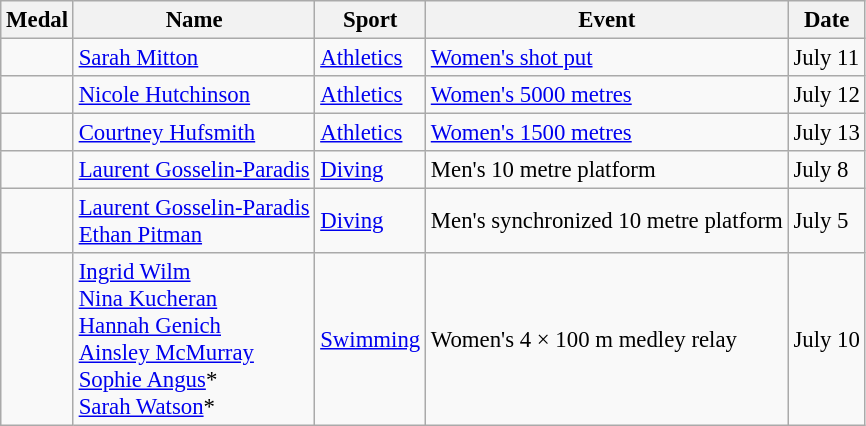<table class="wikitable sortable" style="font-size: 95%;">
<tr>
<th>Medal</th>
<th>Name</th>
<th>Sport</th>
<th>Event</th>
<th>Date</th>
</tr>
<tr>
<td></td>
<td><a href='#'>Sarah Mitton</a></td>
<td><a href='#'>Athletics</a></td>
<td><a href='#'>Women's shot put</a></td>
<td>July 11</td>
</tr>
<tr>
<td></td>
<td><a href='#'>Nicole Hutchinson</a></td>
<td><a href='#'>Athletics</a></td>
<td><a href='#'>Women's 5000 metres</a></td>
<td>July 12</td>
</tr>
<tr>
<td></td>
<td><a href='#'>Courtney Hufsmith</a></td>
<td><a href='#'>Athletics</a></td>
<td><a href='#'>Women's 1500 metres</a></td>
<td>July 13</td>
</tr>
<tr>
<td></td>
<td><a href='#'>Laurent Gosselin-Paradis</a></td>
<td><a href='#'>Diving</a></td>
<td>Men's 10 metre platform</td>
<td>July 8</td>
</tr>
<tr>
<td></td>
<td><a href='#'>Laurent Gosselin-Paradis</a><br><a href='#'>Ethan Pitman</a></td>
<td><a href='#'>Diving</a></td>
<td>Men's synchronized 10 metre platform</td>
<td>July 5</td>
</tr>
<tr>
<td></td>
<td><a href='#'>Ingrid Wilm</a><br><a href='#'>Nina Kucheran</a><br><a href='#'>Hannah Genich</a><br><a href='#'>Ainsley McMurray</a><br><a href='#'>Sophie Angus</a>*<br><a href='#'>Sarah Watson</a>*</td>
<td><a href='#'>Swimming</a></td>
<td>Women's 4 × 100 m medley relay</td>
<td>July 10</td>
</tr>
</table>
